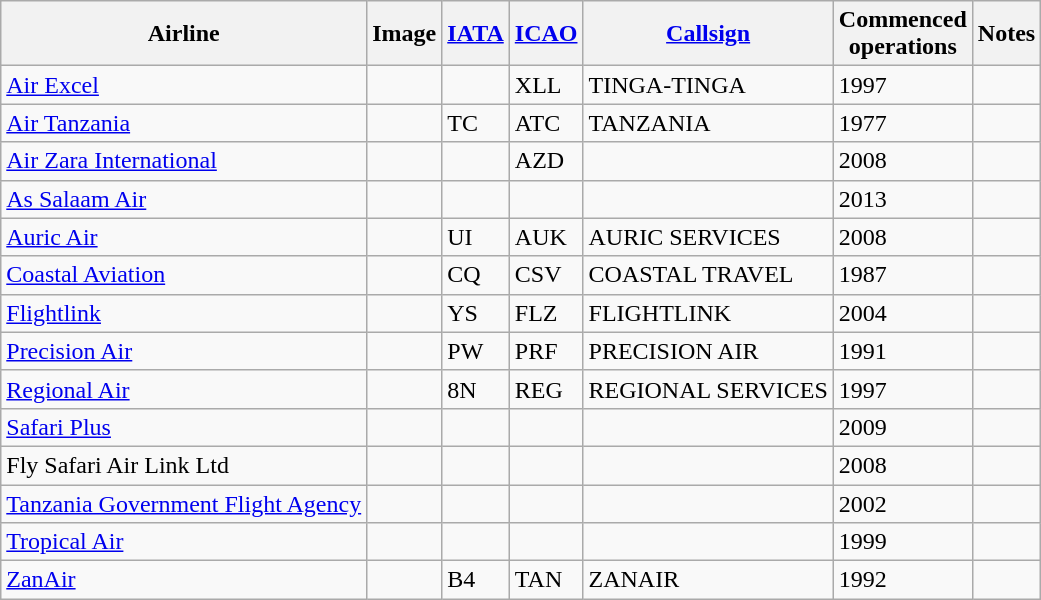<table class="wikitable sortable">
<tr valign="middle">
<th>Airline</th>
<th>Image</th>
<th><a href='#'>IATA</a></th>
<th><a href='#'>ICAO</a></th>
<th><a href='#'>Callsign</a></th>
<th>Commenced<br>operations</th>
<th>Notes</th>
</tr>
<tr>
<td><a href='#'>Air Excel</a></td>
<td></td>
<td></td>
<td>XLL</td>
<td>TINGA-TINGA</td>
<td>1997</td>
<td></td>
</tr>
<tr>
<td><a href='#'>Air Tanzania</a></td>
<td></td>
<td>TC</td>
<td>ATC</td>
<td>TANZANIA</td>
<td>1977</td>
<td></td>
</tr>
<tr>
<td><a href='#'>Air Zara International</a></td>
<td></td>
<td></td>
<td>AZD</td>
<td></td>
<td>2008</td>
<td></td>
</tr>
<tr>
<td><a href='#'>As Salaam Air</a></td>
<td></td>
<td></td>
<td></td>
<td></td>
<td>2013</td>
<td></td>
</tr>
<tr>
<td><a href='#'>Auric Air</a></td>
<td></td>
<td>UI</td>
<td>AUK</td>
<td>AURIC SERVICES</td>
<td>2008</td>
<td></td>
</tr>
<tr>
<td><a href='#'>Coastal Aviation</a></td>
<td></td>
<td>CQ</td>
<td>CSV</td>
<td>COASTAL TRAVEL</td>
<td>1987</td>
<td></td>
</tr>
<tr>
<td><a href='#'>Flightlink</a></td>
<td></td>
<td>YS</td>
<td>FLZ</td>
<td>FLIGHTLINK</td>
<td>2004</td>
<td></td>
</tr>
<tr>
<td><a href='#'>Precision Air</a></td>
<td></td>
<td>PW</td>
<td>PRF</td>
<td>PRECISION AIR</td>
<td>1991</td>
<td></td>
</tr>
<tr>
<td><a href='#'>Regional Air</a></td>
<td></td>
<td>8N</td>
<td>REG</td>
<td>REGIONAL SERVICES</td>
<td>1997</td>
<td></td>
</tr>
<tr>
<td><a href='#'>Safari Plus</a></td>
<td></td>
<td></td>
<td></td>
<td></td>
<td>2009</td>
<td></td>
</tr>
<tr>
<td>Fly Safari Air Link Ltd</td>
<td></td>
<td></td>
<td></td>
<td></td>
<td>2008</td>
<td></td>
</tr>
<tr>
<td><a href='#'>Tanzania Government Flight Agency</a></td>
<td></td>
<td></td>
<td></td>
<td></td>
<td>2002</td>
<td></td>
</tr>
<tr>
<td><a href='#'>Tropical Air</a></td>
<td></td>
<td></td>
<td></td>
<td></td>
<td>1999</td>
<td></td>
</tr>
<tr>
<td><a href='#'>ZanAir</a></td>
<td></td>
<td>B4</td>
<td>TAN</td>
<td>ZANAIR</td>
<td>1992</td>
<td></td>
</tr>
</table>
